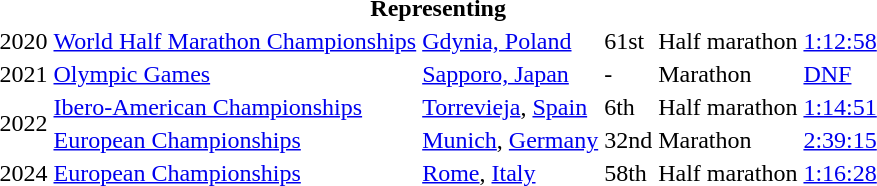<table>
<tr>
<th colspan="6">Representing </th>
</tr>
<tr>
<td>2020</td>
<td><a href='#'>World Half Marathon Championships</a></td>
<td><a href='#'>Gdynia, Poland</a></td>
<td>61st</td>
<td>Half marathon</td>
<td><a href='#'>1:12:58</a></td>
</tr>
<tr>
<td>2021</td>
<td><a href='#'>Olympic Games</a></td>
<td><a href='#'>Sapporo, Japan</a></td>
<td>-</td>
<td>Marathon</td>
<td><a href='#'>DNF</a></td>
</tr>
<tr>
<td rowspan=2>2022</td>
<td><a href='#'>Ibero-American Championships</a></td>
<td><a href='#'>Torrevieja</a>, <a href='#'>Spain</a></td>
<td>6th</td>
<td>Half marathon</td>
<td><a href='#'>1:14:51</a></td>
</tr>
<tr>
<td><a href='#'>European Championships</a></td>
<td><a href='#'>Munich</a>, <a href='#'>Germany</a></td>
<td>32nd</td>
<td>Marathon</td>
<td><a href='#'>2:39:15</a></td>
</tr>
<tr>
<td>2024</td>
<td><a href='#'>European Championships</a></td>
<td><a href='#'>Rome</a>, <a href='#'>Italy</a></td>
<td>58th</td>
<td>Half marathon</td>
<td><a href='#'>1:16:28</a></td>
</tr>
</table>
